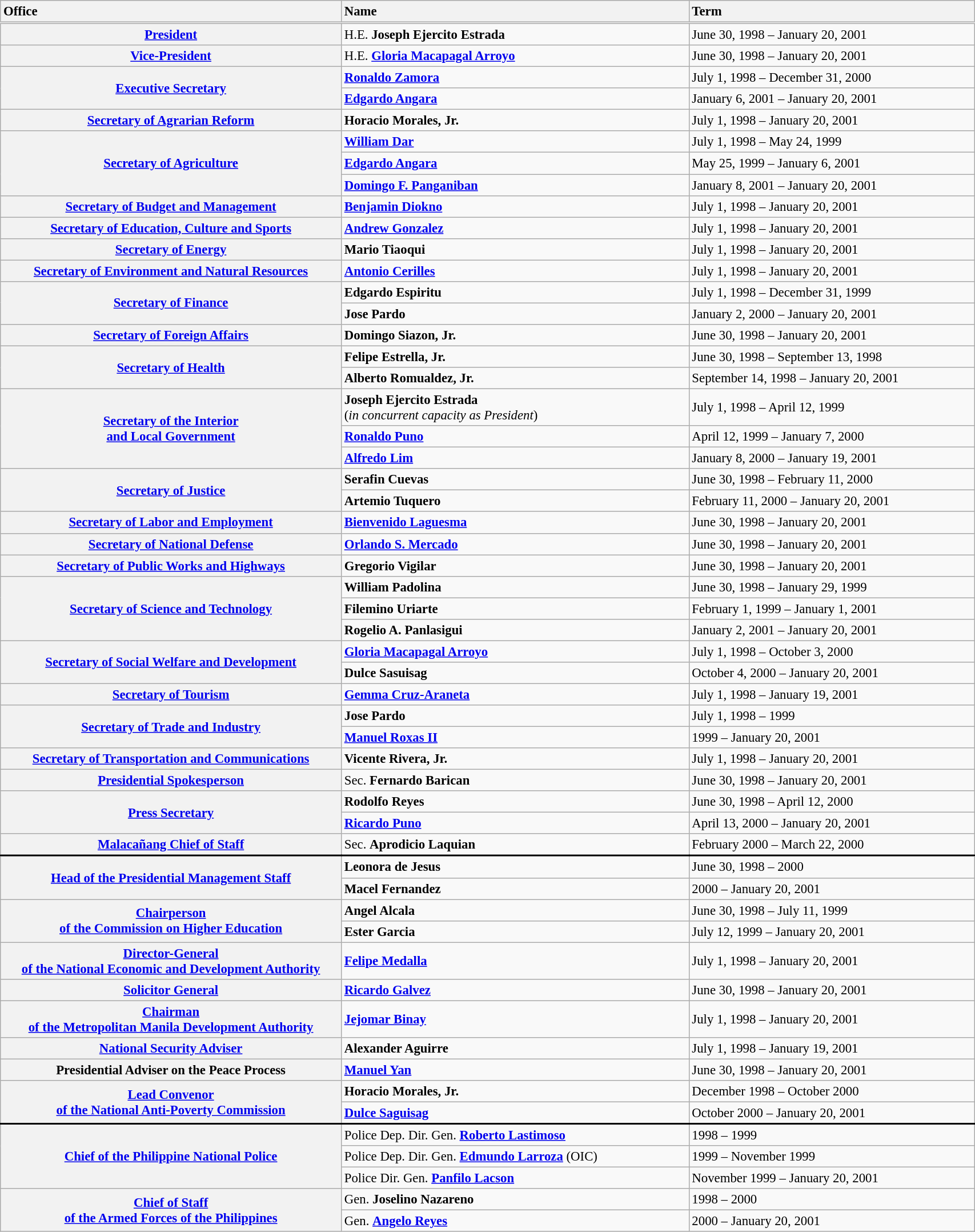<table class="wikitable collapsible plainrowheaders toptextcells" style="width:90%; font-size:95%;">
<tr style="border-bottom-style:double;">
<th scope="col" style="text-align:left; width:35%;">Office</th>
<th scope="col" style="text-align:left;">Name</th>
<th scope="col" style="text-align:left;">Term</th>
</tr>
<tr>
<th scope="row"><a href='#'>President</a></th>
<td>H.E. <strong>Joseph Ejercito Estrada</strong></td>
<td>June 30, 1998 – January 20, 2001</td>
</tr>
<tr>
<th scope="row"><a href='#'>Vice-President</a></th>
<td>H.E. <strong><a href='#'>Gloria Macapagal Arroyo</a></strong></td>
<td>June 30, 1998 – January 20, 2001</td>
</tr>
<tr>
<th scope="row" rowspan="2"><a href='#'>Executive Secretary</a></th>
<td><strong><a href='#'>Ronaldo Zamora</a></strong></td>
<td>July 1, 1998 – December 31, 2000</td>
</tr>
<tr>
<td><strong><a href='#'>Edgardo Angara</a></strong></td>
<td>January 6, 2001 – January 20, 2001</td>
</tr>
<tr>
<th scope="row"><a href='#'>Secretary of Agrarian Reform</a></th>
<td><strong>Horacio Morales, Jr.</strong></td>
<td>July 1, 1998 – January 20, 2001</td>
</tr>
<tr>
<th scope="row" rowspan="3"><a href='#'>Secretary of Agriculture</a></th>
<td><strong><a href='#'>William Dar</a></strong></td>
<td>July 1, 1998 – May 24, 1999</td>
</tr>
<tr>
<td><strong><a href='#'>Edgardo Angara</a></strong></td>
<td>May 25, 1999 – January 6, 2001</td>
</tr>
<tr>
<td><strong><a href='#'>Domingo F. Panganiban</a></strong></td>
<td>January 8, 2001 – January 20, 2001</td>
</tr>
<tr>
<th scope="row"><a href='#'>Secretary of Budget and Management</a></th>
<td><strong><a href='#'>Benjamin Diokno</a></strong></td>
<td>July 1, 1998 – January 20, 2001</td>
</tr>
<tr>
<th scope="row"><a href='#'>Secretary of Education, Culture and Sports</a></th>
<td><strong><a href='#'>Andrew Gonzalez</a></strong></td>
<td>July 1, 1998 – January 20, 2001</td>
</tr>
<tr>
<th scope="row"><a href='#'>Secretary of Energy</a></th>
<td><strong>Mario Tiaoqui</strong></td>
<td>July 1, 1998 – January 20, 2001</td>
</tr>
<tr>
<th scope="row"><a href='#'>Secretary of Environment and Natural Resources</a></th>
<td><strong><a href='#'>Antonio Cerilles</a></strong></td>
<td>July 1, 1998 – January 20, 2001</td>
</tr>
<tr>
<th scope="row" rowspan="2"><a href='#'>Secretary of Finance</a></th>
<td><strong>Edgardo Espiritu</strong></td>
<td>July 1, 1998 – December 31, 1999</td>
</tr>
<tr>
<td><strong>Jose Pardo</strong></td>
<td>January 2, 2000 – January 20, 2001</td>
</tr>
<tr>
<th scope="row"><a href='#'>Secretary of Foreign Affairs</a></th>
<td><strong>Domingo Siazon, Jr.</strong></td>
<td>June 30, 1998 – January 20, 2001</td>
</tr>
<tr>
<th scope="row" rowspan="2"><a href='#'>Secretary of Health</a></th>
<td><strong>Felipe Estrella, Jr.</strong></td>
<td>June 30, 1998 – September 13, 1998</td>
</tr>
<tr>
<td><strong>Alberto Romualdez, Jr.</strong></td>
<td>September 14, 1998 – January 20, 2001</td>
</tr>
<tr>
<th scope="row" rowspan="3"><a href='#'>Secretary of the Interior<br>and Local Government</a></th>
<td><strong>Joseph Ejercito Estrada</strong><br>(<em>in concurrent capacity as President</em>)</td>
<td>July 1, 1998 – April 12, 1999</td>
</tr>
<tr>
<td><strong><a href='#'>Ronaldo Puno</a></strong></td>
<td>April 12, 1999 – January 7, 2000</td>
</tr>
<tr>
<td><strong><a href='#'>Alfredo Lim</a></strong></td>
<td>January 8, 2000 – January 19, 2001</td>
</tr>
<tr>
<th scope="row" rowspan="2"><a href='#'>Secretary of Justice</a></th>
<td><strong>Serafin Cuevas</strong></td>
<td>June 30, 1998 – February 11, 2000</td>
</tr>
<tr>
<td><strong>Artemio Tuquero</strong></td>
<td>February 11, 2000 – January 20, 2001</td>
</tr>
<tr>
<th scope="row"><a href='#'>Secretary of Labor and Employment</a></th>
<td><strong><a href='#'>Bienvenido Laguesma</a></strong></td>
<td>June 30, 1998 – January 20, 2001</td>
</tr>
<tr>
<th scope="row"><a href='#'>Secretary of National Defense</a></th>
<td><strong><a href='#'>Orlando S. Mercado</a></strong></td>
<td>June 30, 1998 – January 20, 2001</td>
</tr>
<tr>
<th scope="row"><a href='#'>Secretary of Public Works and Highways</a></th>
<td><strong>Gregorio Vigilar</strong></td>
<td>June 30, 1998 – January 20, 2001</td>
</tr>
<tr>
<th scope="row" rowspan="3"><a href='#'>Secretary of Science and Technology</a></th>
<td><strong>William Padolina</strong></td>
<td>June 30, 1998 – January 29, 1999</td>
</tr>
<tr>
<td><strong>Filemino Uriarte</strong></td>
<td>February 1, 1999 – January 1, 2001</td>
</tr>
<tr>
<td><strong>Rogelio A. Panlasigui</strong></td>
<td>January 2, 2001 – January 20, 2001</td>
</tr>
<tr>
<th scope="row" rowspan="2"><a href='#'>Secretary of Social Welfare and Development</a></th>
<td><strong><a href='#'>Gloria Macapagal Arroyo</a></strong></td>
<td>July 1, 1998 – October 3, 2000</td>
</tr>
<tr>
<td><strong>Dulce Sasuisag</strong></td>
<td>October 4, 2000 – January 20, 2001</td>
</tr>
<tr>
<th scope="row"><a href='#'>Secretary of Tourism</a></th>
<td><strong><a href='#'>Gemma Cruz-Araneta</a></strong></td>
<td>July 1, 1998 – January 19, 2001</td>
</tr>
<tr>
<th scope="row" rowspan="2"><a href='#'>Secretary of Trade and Industry</a></th>
<td><strong>Jose Pardo</strong></td>
<td>July 1, 1998 – 1999</td>
</tr>
<tr>
<td><strong><a href='#'>Manuel Roxas II</a></strong></td>
<td>1999 – January 20, 2001</td>
</tr>
<tr>
<th scope="row"><a href='#'>Secretary of Transportation and Communications</a></th>
<td><strong>Vicente Rivera, Jr.</strong></td>
<td>July 1, 1998 – January 20, 2001</td>
</tr>
<tr>
<th scope="row"><a href='#'>Presidential Spokesperson</a></th>
<td>Sec. <strong>Fernardo Barican</strong></td>
<td>June 30, 1998 – January 20, 2001</td>
</tr>
<tr>
<th scope="row" rowspan="2"><a href='#'>Press Secretary</a></th>
<td><strong>Rodolfo Reyes</strong></td>
<td>June 30, 1998 – April 12, 2000</td>
</tr>
<tr>
<td><strong><a href='#'>Ricardo Puno</a></strong></td>
<td>April 13, 2000 – January 20, 2001</td>
</tr>
<tr>
<th scope="row"><a href='#'>Malacañang Chief of Staff</a></th>
<td>Sec. <strong>Aprodicio Laquian</strong></td>
<td>February 2000 – March 22, 2000</td>
</tr>
<tr style="border-top:2px solid #000;">
<th scope="row" rowspan="2"><a href='#'>Head of the Presidential Management Staff</a></th>
<td><strong>Leonora de Jesus</strong></td>
<td>June 30, 1998 – 2000</td>
</tr>
<tr>
<td><strong>Macel Fernandez</strong></td>
<td>2000 – January 20, 2001</td>
</tr>
<tr>
<th scope="row" rowspan="2"><a href='#'>Chairperson<br>of the Commission on Higher Education</a></th>
<td><strong>Angel Alcala</strong></td>
<td>June 30, 1998 – July 11, 1999</td>
</tr>
<tr>
<td><strong>Ester Garcia</strong></td>
<td>July 12, 1999 – January 20, 2001</td>
</tr>
<tr>
<th scope="row"><a href='#'>Director-General<br>of the National Economic and Development Authority</a></th>
<td><strong><a href='#'>Felipe Medalla</a></strong></td>
<td>July 1, 1998 – January 20, 2001</td>
</tr>
<tr>
<th scope="row"><a href='#'>Solicitor General</a></th>
<td><strong><a href='#'>Ricardo Galvez</a></strong></td>
<td>June 30, 1998 – January 20, 2001</td>
</tr>
<tr>
<th scope="row"><a href='#'>Chairman<br>of the Metropolitan Manila Development Authority</a></th>
<td><strong><a href='#'>Jejomar Binay</a></strong></td>
<td>July 1, 1998 – January 20, 2001</td>
</tr>
<tr>
<th scope="row"><a href='#'>National Security Adviser</a></th>
<td><strong>Alexander Aguirre</strong></td>
<td>July 1, 1998 – January 19, 2001</td>
</tr>
<tr>
<th scope="row">Presidential Adviser on the Peace Process</th>
<td><strong><a href='#'>Manuel Yan</a></strong></td>
<td>June 30, 1998 – January 20, 2001</td>
</tr>
<tr>
<th scope="row" rowspan="2"><a href='#'>Lead Convenor<br>of the National Anti-Poverty Commission</a></th>
<td><strong>Horacio Morales, Jr.</strong></td>
<td>December 1998 – October 2000</td>
</tr>
<tr>
<td><strong><a href='#'>Dulce Saguisag</a></strong></td>
<td>October 2000 – January 20, 2001</td>
</tr>
<tr style="border-top:2px solid #000;">
<th scope="row" rowspan="3"><a href='#'>Chief of the Philippine National Police</a></th>
<td>Police Dep. Dir. Gen. <strong><a href='#'>Roberto Lastimoso</a></strong> </td>
<td>1998 – 1999</td>
</tr>
<tr>
<td>Police Dep. Dir. Gen. <strong><a href='#'>Edmundo Larroza</a></strong> (OIC)</td>
<td>1999 – November 1999</td>
</tr>
<tr>
<td>Police Dir. Gen. <strong><a href='#'>Panfilo Lacson</a> </strong></td>
<td>November 1999 – January 20, 2001</td>
</tr>
<tr>
<th scope="row" rowspan="2"><a href='#'>Chief of Staff<br>of the Armed Forces of the Philippines</a></th>
<td>Gen. <strong>Joselino Nazareno</strong></td>
<td>1998 – 2000</td>
</tr>
<tr>
<td>Gen. <strong><a href='#'>Angelo Reyes</a></strong></td>
<td>2000 – January 20, 2001</td>
</tr>
</table>
